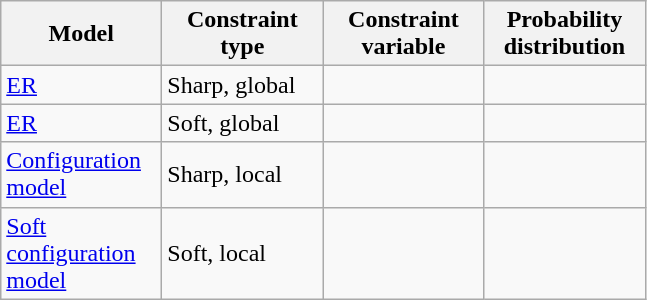<table class="wikitable">
<tr>
<th scope="col" style="width: 100px;">Model</th>
<th scope="col" style="width: 100px;">Constraint type</th>
<th scope="col" style="width: 100px;">Constraint variable</th>
<th scope="col" style="width: 100px;">Probability distribution</th>
</tr>
<tr>
<td><a href='#'>ER</a></td>
<td>Sharp, global</td>
<td></td>
<td></td>
</tr>
<tr>
<td><a href='#'>ER</a></td>
<td>Soft, global</td>
<td></td>
<td></td>
</tr>
<tr>
<td><a href='#'>Configuration model</a></td>
<td>Sharp, local</td>
<td></td>
<td></td>
</tr>
<tr>
<td><a href='#'>Soft configuration model</a></td>
<td>Soft, local</td>
<td></td>
<td></td>
</tr>
</table>
